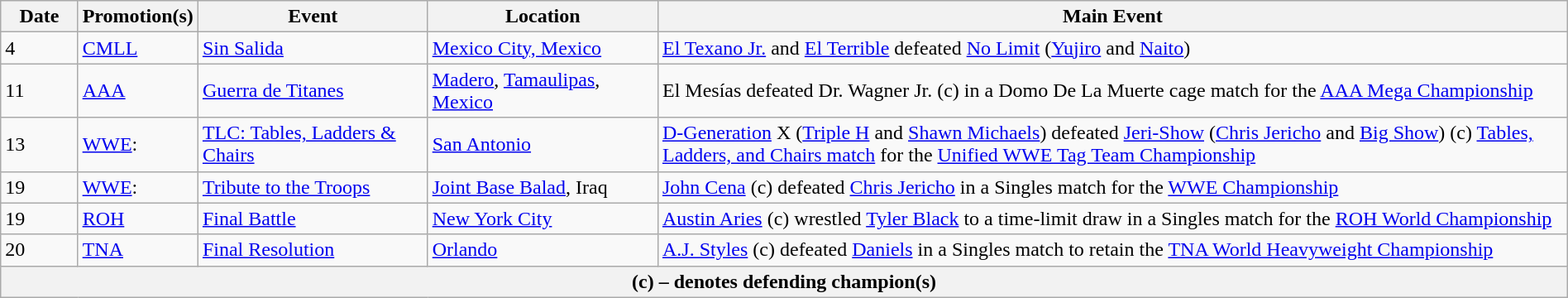<table class="wikitable" style="width:100%;">
<tr>
<th width=5%>Date</th>
<th width=5%>Promotion(s)</th>
<th width=15%>Event</th>
<th width=15%>Location</th>
<th width=60%>Main Event</th>
</tr>
<tr>
<td>4</td>
<td><a href='#'>CMLL</a></td>
<td><a href='#'>Sin Salida</a></td>
<td><a href='#'>Mexico City, Mexico</a></td>
<td><a href='#'>El Texano Jr.</a> and <a href='#'>El Terrible</a> defeated <a href='#'>No Limit</a> (<a href='#'>Yujiro</a> and <a href='#'>Naito</a>)</td>
</tr>
<tr>
<td>11</td>
<td><a href='#'>AAA</a></td>
<td><a href='#'>Guerra de Titanes</a></td>
<td><a href='#'>Madero</a>, <a href='#'>Tamaulipas</a>, <a href='#'>Mexico</a></td>
<td>El Mesías defeated Dr. Wagner Jr. (c) in a Domo De La Muerte cage match for the <a href='#'>AAA Mega Championship</a></td>
</tr>
<tr>
<td>13</td>
<td><a href='#'>WWE</a>:<br></td>
<td><a href='#'>TLC: Tables, Ladders & Chairs</a></td>
<td><a href='#'>San Antonio</a></td>
<td><a href='#'>D-Generation</a> X (<a href='#'>Triple H</a> and <a href='#'>Shawn Michaels</a>) defeated <a href='#'>Jeri-Show</a> (<a href='#'>Chris Jericho</a> and <a href='#'>Big Show</a>) (c) <a href='#'>Tables, Ladders, and Chairs match</a> for the <a href='#'>Unified WWE Tag Team Championship</a></td>
</tr>
<tr>
<td>19</td>
<td><a href='#'>WWE</a>:<br></td>
<td><a href='#'>Tribute to the Troops</a></td>
<td><a href='#'>Joint Base Balad</a>, Iraq</td>
<td><a href='#'>John Cena</a> (c) defeated <a href='#'>Chris Jericho</a> in a Singles match for the <a href='#'>WWE Championship</a></td>
</tr>
<tr>
<td>19</td>
<td><a href='#'>ROH</a></td>
<td><a href='#'>Final Battle</a></td>
<td><a href='#'>New York City</a></td>
<td><a href='#'>Austin Aries</a> (c) wrestled <a href='#'>Tyler Black</a> to a time-limit draw in a Singles match for the <a href='#'>ROH World Championship</a></td>
</tr>
<tr>
<td>20</td>
<td><a href='#'>TNA</a></td>
<td><a href='#'>Final Resolution</a></td>
<td><a href='#'>Orlando</a></td>
<td><a href='#'>A.J. Styles</a> (c) defeated <a href='#'>Daniels</a> in a Singles match to retain the <a href='#'>TNA World Heavyweight Championship</a></td>
</tr>
<tr>
<th colspan="5">(c) – denotes defending champion(s)</th>
</tr>
</table>
